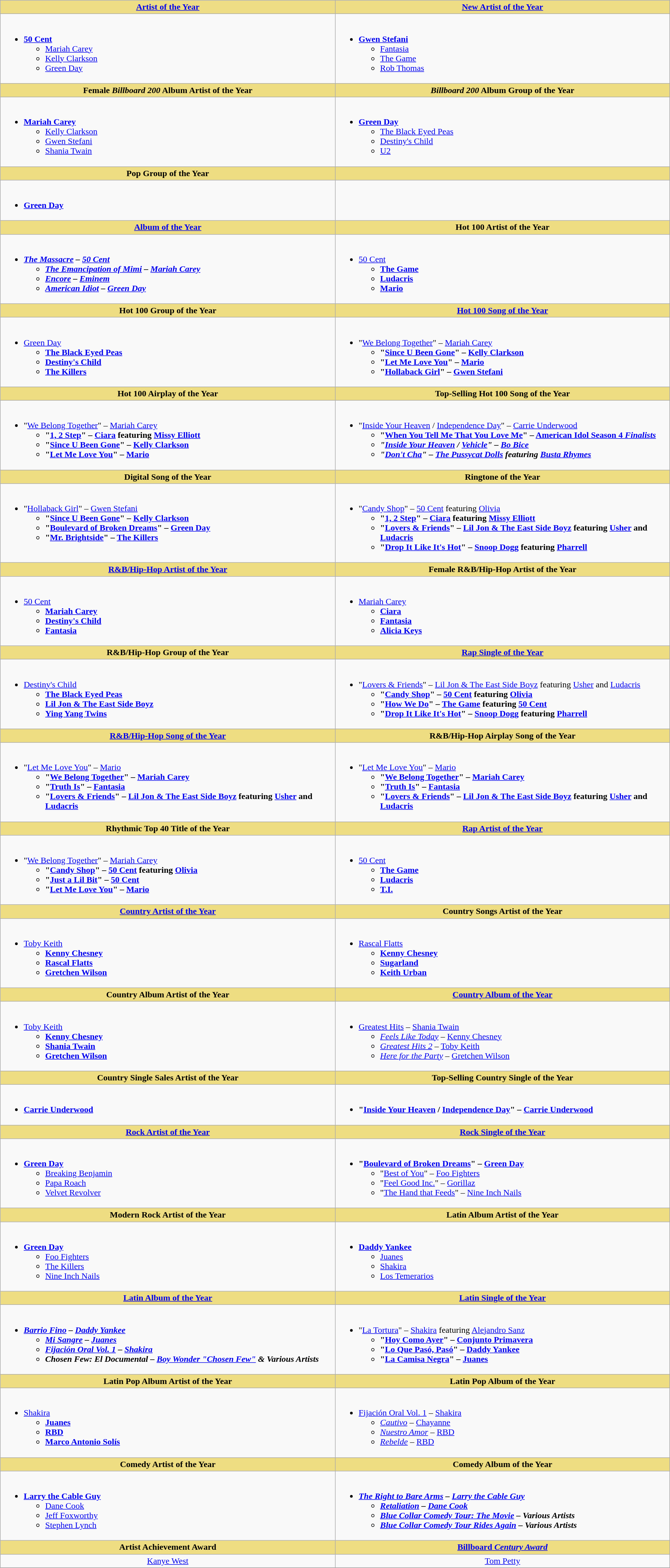<table class=wikitable>
<tr>
<th style="background:#EEDD85; width=50%"><a href='#'>Artist of the Year</a></th>
<th style="background:#EEDD85; width=50%"><a href='#'>New Artist of the Year</a></th>
</tr>
<tr>
<td valign="top"><br><ul><li><strong><a href='#'>50 Cent</a></strong><ul><li><a href='#'>Mariah Carey</a></li><li><a href='#'>Kelly Clarkson</a></li><li><a href='#'>Green Day</a></li></ul></li></ul></td>
<td valign="top"><br><ul><li><strong><a href='#'>Gwen Stefani</a></strong><ul><li><a href='#'>Fantasia</a></li><li><a href='#'>The Game</a></li><li><a href='#'>Rob Thomas</a></li></ul></li></ul></td>
</tr>
<tr>
<th style="background:#EEDD82; width=50%">Female <em>Billboard 200</em> Album Artist of the Year</th>
<th style="background:#EEDD82; width=50%"><em>Billboard 200</em> Album Group of the Year</th>
</tr>
<tr>
<td valign="top"><br><ul><li><strong><a href='#'>Mariah Carey</a></strong><ul><li><a href='#'>Kelly Clarkson</a></li><li><a href='#'>Gwen Stefani</a></li><li><a href='#'>Shania Twain</a></li></ul></li></ul></td>
<td valign="top"><br><ul><li><strong><a href='#'>Green Day</a></strong><ul><li><a href='#'>The Black Eyed Peas</a></li><li><a href='#'>Destiny's Child</a></li><li><a href='#'>U2</a></li></ul></li></ul></td>
</tr>
<tr>
<th style="background:#EEDD82; width=50%">Pop Group of the Year</th>
<th style="background:#EEDD82; width=50%"></th>
</tr>
<tr>
<td valign="top"><br><ul><li><strong><a href='#'>Green Day</a></strong></li></ul></td>
<td valign="top"></td>
</tr>
<tr>
<th style="background:#EEDD82; width=50%"><a href='#'>Album of the Year</a></th>
<th style="background:#EEDD82; width=50%">Hot 100 Artist of the Year</th>
</tr>
<tr>
<td valign="top"><br><ul><li><strong><em><a href='#'>The Massacre</a><em> – <a href='#'>50 Cent</a><strong><ul><li></em><a href='#'>The Emancipation of Mimi</a><em> – <a href='#'>Mariah Carey</a></li><li></em><a href='#'>Encore</a><em> – <a href='#'>Eminem</a></li><li></em><a href='#'>American Idiot</a><em> – <a href='#'>Green Day</a></li></ul></li></ul></td>
<td valign="top"><br><ul><li></strong><a href='#'>50 Cent</a><strong><ul><li><a href='#'>The Game</a></li><li><a href='#'>Ludacris</a></li><li><a href='#'>Mario</a></li></ul></li></ul></td>
</tr>
<tr>
<th style="background:#EEDD82; width=50%">Hot 100 Group of the Year</th>
<th style="background:#EEDD82; width=50%"><a href='#'>Hot 100 Song of the Year</a></th>
</tr>
<tr>
<td valign="top"><br><ul><li></strong><a href='#'>Green Day</a><strong><ul><li><a href='#'>The Black Eyed Peas</a></li><li><a href='#'>Destiny's Child</a></li><li><a href='#'>The Killers</a></li></ul></li></ul></td>
<td valign="top"><br><ul><li></strong>"<a href='#'>We Belong Together</a>" – <a href='#'>Mariah Carey</a><strong><ul><li>"<a href='#'>Since U Been Gone</a>" – <a href='#'>Kelly Clarkson</a></li><li>"<a href='#'>Let Me Love You</a>" – <a href='#'>Mario</a></li><li>"<a href='#'>Hollaback Girl</a>" – <a href='#'>Gwen Stefani</a></li></ul></li></ul></td>
</tr>
<tr>
<th style="background:#EEDD82; width=50%">Hot 100 Airplay of the Year</th>
<th style="background:#EEDD82; width=50%">Top-Selling Hot 100 Song of the Year</th>
</tr>
<tr>
<td valign="top"><br><ul><li></strong>"<a href='#'>We Belong Together</a>" – <a href='#'>Mariah Carey</a><strong><ul><li>"<a href='#'>1, 2 Step</a>" – <a href='#'>Ciara</a> featuring <a href='#'>Missy Elliott</a></li><li>"<a href='#'>Since U Been Gone</a>" – <a href='#'>Kelly Clarkson</a></li><li>"<a href='#'>Let Me Love You</a>" – <a href='#'>Mario</a></li></ul></li></ul></td>
<td valign="top"><br><ul><li></strong>"<a href='#'>Inside Your Heaven</a> / <a href='#'>Independence Day</a>" – <a href='#'>Carrie Underwood</a><strong><ul><li>"<a href='#'>When You Tell Me That You Love Me</a>" – <a href='#'></em>American Idol Season 4<em> Finalists</a></li><li>"<a href='#'>Inside Your Heaven</a> / <a href='#'>Vehicle</a>" – <a href='#'>Bo Bice</a></li><li>"<a href='#'>Don't Cha</a>" – <a href='#'>The Pussycat Dolls</a> featuring <a href='#'>Busta Rhymes</a></li></ul></li></ul></td>
</tr>
<tr>
<th style="background:#EEDD82; width=50%">Digital Song of the Year</th>
<th style="background:#EEDD82; width=50%">Ringtone of the Year</th>
</tr>
<tr>
<td valign="top"><br><ul><li></strong>"<a href='#'>Hollaback Girl</a>" – <a href='#'>Gwen Stefani</a><strong><ul><li>"<a href='#'>Since U Been Gone</a>" – <a href='#'>Kelly Clarkson</a></li><li>"<a href='#'>Boulevard of Broken Dreams</a>" – <a href='#'>Green Day</a></li><li>"<a href='#'>Mr. Brightside</a>" – <a href='#'>The Killers</a></li></ul></li></ul></td>
<td valign="top"><br><ul><li></strong>"<a href='#'>Candy Shop</a>" – <a href='#'>50 Cent</a> featuring <a href='#'>Olivia</a><strong><ul><li>"<a href='#'>1, 2 Step</a>" – <a href='#'>Ciara</a> featuring <a href='#'>Missy Elliott</a></li><li>"<a href='#'>Lovers & Friends</a>" – <a href='#'>Lil Jon & The East Side Boyz</a> featuring <a href='#'>Usher</a> and <a href='#'>Ludacris</a></li><li>"<a href='#'>Drop It Like It's Hot</a>" – <a href='#'>Snoop Dogg</a> featuring <a href='#'>Pharrell</a></li></ul></li></ul></td>
</tr>
<tr>
<th style="background:#EEDD82; width=50%"><a href='#'>R&B/Hip-Hop Artist of the Year</a></th>
<th style="background:#EEDD82; width=50%">Female R&B/Hip-Hop Artist of the Year</th>
</tr>
<tr>
<td valign="top"><br><ul><li></strong><a href='#'>50 Cent</a><strong><ul><li><a href='#'>Mariah Carey</a></li><li><a href='#'>Destiny's Child</a></li><li><a href='#'>Fantasia</a></li></ul></li></ul></td>
<td valign="top"><br><ul><li></strong><a href='#'>Mariah Carey</a><strong><ul><li><a href='#'>Ciara</a></li><li><a href='#'>Fantasia</a></li><li><a href='#'>Alicia Keys</a></li></ul></li></ul></td>
</tr>
<tr>
<th style="background:#EEDD82; width=50%">R&B/Hip-Hop Group of the Year</th>
<th style="background:#EEDD82; width=50%"><a href='#'>Rap Single of the Year</a></th>
</tr>
<tr>
<td valign="top"><br><ul><li></strong><a href='#'>Destiny's Child</a><strong><ul><li><a href='#'>The Black Eyed Peas</a></li><li><a href='#'>Lil Jon & The East Side Boyz</a></li><li><a href='#'>Ying Yang Twins</a></li></ul></li></ul></td>
<td valign="top"><br><ul><li></strong>"<a href='#'>Lovers & Friends</a>" – <a href='#'>Lil Jon & The East Side Boyz</a> featuring <a href='#'>Usher</a> and <a href='#'>Ludacris</a><strong><ul><li>"<a href='#'>Candy Shop</a>" – <a href='#'>50 Cent</a> featuring <a href='#'>Olivia</a></li><li>"<a href='#'>How We Do</a>" – <a href='#'>The Game</a> featuring <a href='#'>50 Cent</a></li><li>"<a href='#'>Drop It Like It's Hot</a>" – <a href='#'>Snoop Dogg</a> featuring <a href='#'>Pharrell</a></li></ul></li></ul></td>
</tr>
<tr>
<th style="background:#EEDD82; width=50%"><a href='#'>R&B/Hip-Hop Song of the Year</a></th>
<th style="background:#EEDD82; width=50%">R&B/Hip-Hop Airplay Song of the Year</th>
</tr>
<tr>
<td valign="top"><br><ul><li></strong>"<a href='#'>Let Me Love You</a>" – <a href='#'>Mario</a><strong><ul><li>"<a href='#'>We Belong Together</a>" – <a href='#'>Mariah Carey</a></li><li>"<a href='#'>Truth Is</a>" – <a href='#'>Fantasia</a></li><li>"<a href='#'>Lovers & Friends</a>" – <a href='#'>Lil Jon & The East Side Boyz</a> featuring <a href='#'>Usher</a> and <a href='#'>Ludacris</a></li></ul></li></ul></td>
<td valign="top"><br><ul><li></strong>"<a href='#'>Let Me Love You</a>" – <a href='#'>Mario</a><strong><ul><li>"<a href='#'>We Belong Together</a>" – <a href='#'>Mariah Carey</a></li><li>"<a href='#'>Truth Is</a>" – <a href='#'>Fantasia</a></li><li>"<a href='#'>Lovers & Friends</a>" – <a href='#'>Lil Jon & The East Side Boyz</a> featuring <a href='#'>Usher</a> and <a href='#'>Ludacris</a></li></ul></li></ul></td>
</tr>
<tr>
<th style="background:#EEDD82; width=50%">Rhythmic Top 40 Title of the Year</th>
<th style="background:#EEDD82; width=50%"><a href='#'>Rap Artist of the Year</a></th>
</tr>
<tr>
<td valign="top"><br><ul><li></strong>"<a href='#'>We Belong Together</a>" – <a href='#'>Mariah Carey</a><strong><ul><li>"<a href='#'>Candy Shop</a>" – <a href='#'>50 Cent</a> featuring <a href='#'>Olivia</a></li><li>"<a href='#'>Just a Lil Bit</a>" – <a href='#'>50 Cent</a></li><li>"<a href='#'>Let Me Love You</a>" – <a href='#'>Mario</a></li></ul></li></ul></td>
<td valign="top"><br><ul><li></strong><a href='#'>50 Cent</a><strong><ul><li><a href='#'>The Game</a></li><li><a href='#'>Ludacris</a></li><li><a href='#'>T.I.</a></li></ul></li></ul></td>
</tr>
<tr>
<th style="background:#EEDD82; width=50%"><a href='#'>Country Artist of the Year</a></th>
<th style="background:#EEDD82; width=50%">Country Songs Artist of the Year</th>
</tr>
<tr>
<td valign="top"><br><ul><li></strong><a href='#'>Toby Keith</a><strong><ul><li><a href='#'>Kenny Chesney</a></li><li><a href='#'>Rascal Flatts</a></li><li><a href='#'>Gretchen Wilson</a></li></ul></li></ul></td>
<td valign="top"><br><ul><li></strong><a href='#'>Rascal Flatts</a><strong><ul><li><a href='#'>Kenny Chesney</a></li><li><a href='#'>Sugarland</a></li><li><a href='#'>Keith Urban</a></li></ul></li></ul></td>
</tr>
<tr>
<th style="background:#EEDD82; width=50%">Country Album Artist of the Year</th>
<th style="background:#EEDD82; width=50%"><a href='#'>Country Album of the Year</a></th>
</tr>
<tr>
<td valign="top"><br><ul><li></strong><a href='#'>Toby Keith</a><strong><ul><li><a href='#'>Kenny Chesney</a></li><li><a href='#'>Shania Twain</a></li><li><a href='#'>Gretchen Wilson</a></li></ul></li></ul></td>
<td valign="top"><br><ul><li></em></strong><a href='#'>Greatest Hits</a></em> – <a href='#'>Shania Twain</a></strong><ul><li><em><a href='#'>Feels Like Today</a></em> – <a href='#'>Kenny Chesney</a></li><li><em><a href='#'>Greatest Hits 2</a></em> – <a href='#'>Toby Keith</a></li><li><em><a href='#'>Here for the Party</a></em> – <a href='#'>Gretchen Wilson</a></li></ul></li></ul></td>
</tr>
<tr>
<th style="background:#EEDD82; width=50%">Country Single Sales Artist of the Year</th>
<th style="background:#EEDD82; width=50%">Top-Selling Country Single of the Year</th>
</tr>
<tr>
<td valign="top"><br><ul><li><strong><a href='#'>Carrie Underwood</a></strong></li></ul></td>
<td valign="top"><br><ul><li><strong>"<a href='#'>Inside Your Heaven</a> / <a href='#'>Independence Day</a>" – <a href='#'>Carrie Underwood</a></strong></li></ul></td>
</tr>
<tr>
<th style="background:#EEDD82; width=50%"><a href='#'>Rock Artist of the Year</a></th>
<th style="background:#EEDD82; width=50%"><a href='#'>Rock Single of the Year</a></th>
</tr>
<tr>
<td valign="top"><br><ul><li><strong><a href='#'>Green Day</a></strong><ul><li><a href='#'>Breaking Benjamin</a></li><li><a href='#'>Papa Roach</a></li><li><a href='#'>Velvet Revolver</a></li></ul></li></ul></td>
<td valign="top"><br><ul><li><strong>"<a href='#'>Boulevard of Broken Dreams</a>" – <a href='#'>Green Day</a></strong><ul><li>"<a href='#'>Best of You</a>" – <a href='#'>Foo Fighters</a></li><li>"<a href='#'>Feel Good Inc.</a>" – <a href='#'>Gorillaz</a></li><li>"<a href='#'>The Hand that Feeds</a>" – <a href='#'>Nine Inch Nails</a></li></ul></li></ul></td>
</tr>
<tr>
<th style="background:#EEDD82; width=50%">Modern Rock Artist of the Year</th>
<th style="background:#EEDD82; width=50%">Latin Album Artist of the Year</th>
</tr>
<tr>
<td valign="top"><br><ul><li><strong><a href='#'>Green Day</a></strong><ul><li><a href='#'>Foo Fighters</a></li><li><a href='#'>The Killers</a></li><li><a href='#'>Nine Inch Nails</a></li></ul></li></ul></td>
<td valign="top"><br><ul><li><strong><a href='#'>Daddy Yankee</a></strong><ul><li><a href='#'>Juanes</a></li><li><a href='#'>Shakira</a></li><li><a href='#'>Los Temerarios</a></li></ul></li></ul></td>
</tr>
<tr>
<th style="background:#EEDD82; width=50%"><a href='#'>Latin Album of the Year</a></th>
<th style="background:#EEDD82; width=50%"><a href='#'>Latin Single of the Year</a></th>
</tr>
<tr>
<td valign="top"><br><ul><li><strong><em><a href='#'>Barrio Fino</a><em> – <a href='#'>Daddy Yankee</a><strong><ul><li></em><a href='#'>Mi Sangre</a><em> – <a href='#'>Juanes</a></li><li></em><a href='#'>Fijación Oral Vol. 1</a><em> – <a href='#'>Shakira</a></li><li></em>Chosen Few: El Documental<em> – <a href='#'>Boy Wonder "Chosen Few"</a> & Various Artists</li></ul></li></ul></td>
<td valign="top"><br><ul><li></strong>"<a href='#'>La Tortura</a>" – <a href='#'>Shakira</a> featuring <a href='#'>Alejandro Sanz</a><strong><ul><li>"<a href='#'>Hoy Como Ayer</a>" – <a href='#'>Conjunto Primavera</a></li><li>"<a href='#'>Lo Que Pasó, Pasó</a>" – <a href='#'>Daddy Yankee</a></li><li>"<a href='#'>La Camisa Negra</a>" – <a href='#'>Juanes</a></li></ul></li></ul></td>
</tr>
<tr>
<th style="background:#EEDD82; width=50%">Latin Pop Album Artist of the Year</th>
<th style="background:#EEDD82; width=50%">Latin Pop Album of the Year</th>
</tr>
<tr>
<td valign="top"><br><ul><li></strong><a href='#'>Shakira</a><strong><ul><li><a href='#'>Juanes</a></li><li><a href='#'>RBD</a></li><li><a href='#'>Marco Antonio Solís</a></li></ul></li></ul></td>
<td valign="top"><br><ul><li></em></strong><a href='#'>Fijación Oral Vol. 1</a></em> – <a href='#'>Shakira</a></strong><ul><li><em><a href='#'>Cautivo</a></em> – <a href='#'>Chayanne</a></li><li><em><a href='#'>Nuestro Amor</a></em> – <a href='#'>RBD</a></li><li><em><a href='#'>Rebelde</a></em> – <a href='#'>RBD</a></li></ul></li></ul></td>
</tr>
<tr>
<th style="background:#EEDD82; width=50%">Comedy Artist of the Year</th>
<th style="background:#EEDD82; width=50%">Comedy Album of the Year</th>
</tr>
<tr>
<td valign="top"><br><ul><li><strong><a href='#'>Larry the Cable Guy</a></strong><ul><li><a href='#'>Dane Cook</a></li><li><a href='#'>Jeff Foxworthy</a></li><li><a href='#'>Stephen Lynch</a></li></ul></li></ul></td>
<td valign="top"><br><ul><li><strong><em><a href='#'>The Right to Bare Arms</a><em> – <a href='#'>Larry the Cable Guy</a><strong><ul><li></em><a href='#'>Retaliation</a><em> – <a href='#'>Dane Cook</a></li><li></em><a href='#'>Blue Collar Comedy Tour: The Movie</a><em> – Various Artists</li><li></em><a href='#'>Blue Collar Comedy Tour Rides Again</a><em> – Various Artists</li></ul></li></ul></td>
</tr>
<tr>
<th style="background:#EEDD82; width=50%">Artist Achievement Award</th>
<th style="background:#EEDD82; width=50%"><a href='#'></em>Billboard<em> Century Award</a></th>
</tr>
<tr>
<td style="text-align: center;"><a href='#'>Kanye West</a></td>
<td style="text-align: center;"><a href='#'>Tom Petty</a></td>
</tr>
<tr>
</tr>
</table>
